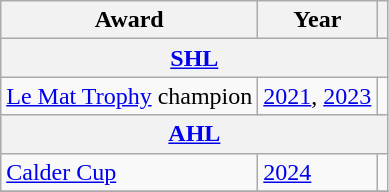<table class="wikitable">
<tr>
<th>Award</th>
<th>Year</th>
<th></th>
</tr>
<tr>
<th colspan="3"><a href='#'>SHL</a></th>
</tr>
<tr>
<td><a href='#'>Le Mat Trophy</a> champion</td>
<td><a href='#'>2021</a>, <a href='#'>2023</a></td>
<td></td>
</tr>
<tr ALIGN="center" bgcolor="#e0e0e0">
<th colspan="3"><a href='#'>AHL</a></th>
</tr>
<tr>
<td><a href='#'>Calder Cup</a></td>
<td><a href='#'>2024</a></td>
<td></td>
</tr>
<tr>
</tr>
</table>
